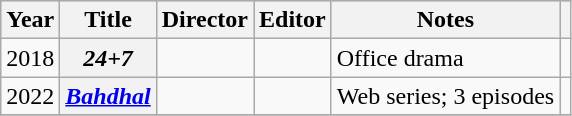<table class="wikitable sortable plainrowheaders">
<tr style="background:#ccc; text-align:center;">
<th scope="col">Year</th>
<th scope="col">Title</th>
<th scope="col">Director</th>
<th scope="col">Editor</th>
<th scope="col">Notes</th>
<th scope="col" class="unsortable"></th>
</tr>
<tr>
<td>2018</td>
<th scope="row"><em>24+7</em></th>
<td></td>
<td></td>
<td>Office drama</td>
<td style="text-align: center;"></td>
</tr>
<tr>
<td>2022</td>
<th scope="row"><em><a href='#'>Bahdhal</a></em></th>
<td></td>
<td></td>
<td>Web series; 3 episodes</td>
<td style="text-align: center;"></td>
</tr>
<tr>
</tr>
</table>
